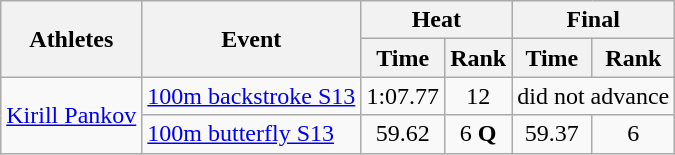<table class=wikitable>
<tr>
<th rowspan="2">Athletes</th>
<th rowspan="2">Event</th>
<th colspan="2">Heat</th>
<th colspan="2">Final</th>
</tr>
<tr>
<th>Time</th>
<th>Rank</th>
<th>Time</th>
<th>Rank</th>
</tr>
<tr align=center>
<td align=left rowspan=2><a href='#'>Kirill Pankov</a></td>
<td align=left><a href='#'>100m backstroke S13</a></td>
<td>1:07.77</td>
<td>12</td>
<td colspan=2>did not advance</td>
</tr>
<tr align=center>
<td align=left><a href='#'>100m butterfly S13</a></td>
<td>59.62</td>
<td>6 <strong>Q</strong></td>
<td>59.37</td>
<td>6</td>
</tr>
</table>
